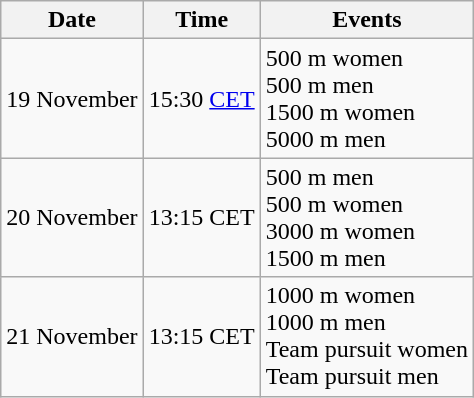<table class="wikitable" border="1">
<tr>
<th>Date</th>
<th>Time</th>
<th>Events</th>
</tr>
<tr>
<td>19 November</td>
<td>15:30 <a href='#'>CET</a></td>
<td>500 m women<br>500 m men<br>1500 m women<br>5000 m men</td>
</tr>
<tr>
<td>20 November</td>
<td>13:15 CET</td>
<td>500 m men<br>500 m women<br>3000 m women<br>1500 m men</td>
</tr>
<tr>
<td>21 November</td>
<td>13:15 CET</td>
<td>1000 m women<br>1000 m men<br>Team pursuit women<br>Team pursuit men</td>
</tr>
</table>
